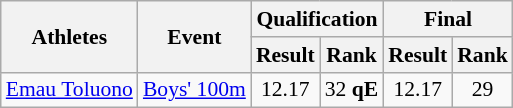<table class="wikitable" border="1" style="font-size:90%">
<tr>
<th rowspan=2>Athletes</th>
<th rowspan=2>Event</th>
<th colspan=2>Qualification</th>
<th colspan=2>Final</th>
</tr>
<tr>
<th>Result</th>
<th>Rank</th>
<th>Result</th>
<th>Rank</th>
</tr>
<tr>
<td><a href='#'>Emau Toluono</a></td>
<td><a href='#'>Boys' 100m</a></td>
<td align=center>12.17</td>
<td align=center>32 <strong>qE</strong></td>
<td align=center>12.17</td>
<td align=center>29</td>
</tr>
</table>
